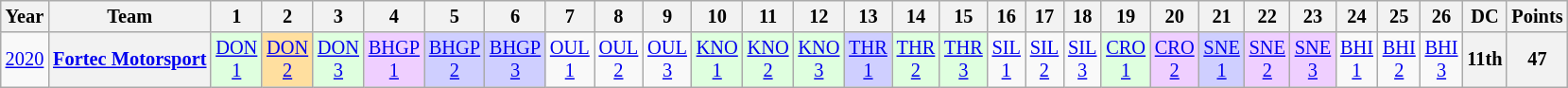<table class="wikitable" style="text-align:center; font-size:85%;">
<tr>
<th>Year</th>
<th>Team</th>
<th>1</th>
<th>2</th>
<th>3</th>
<th>4</th>
<th>5</th>
<th>6</th>
<th>7</th>
<th>8</th>
<th>9</th>
<th>10</th>
<th>11</th>
<th>12</th>
<th>13</th>
<th>14</th>
<th>15</th>
<th>16</th>
<th>17</th>
<th>18</th>
<th>19</th>
<th>20</th>
<th>21</th>
<th>22</th>
<th>23</th>
<th>24</th>
<th>25</th>
<th>26</th>
<th>DC</th>
<th>Points</th>
</tr>
<tr>
<td><a href='#'>2020</a></td>
<th><a href='#'>Fortec Motorsport</a></th>
<td style="background:#DFFFDF;"><a href='#'>DON<br>1</a><br></td>
<td style="background:#FFDF9F;"><a href='#'>DON<br>2</a><br></td>
<td style="background:#DFFFDF;"><a href='#'>DON<br>3</a><br></td>
<td style="background:#EFCFFF;"><a href='#'>BHGP<br>1</a><br></td>
<td style="background:#CFCFFF;"><a href='#'>BHGP<br>2</a><br></td>
<td style="background:#CFCFFF;"><a href='#'>BHGP<br>3</a><br></td>
<td><a href='#'>OUL<br>1</a></td>
<td><a href='#'>OUL<br>2</a></td>
<td><a href='#'>OUL<br>3</a></td>
<td style="background:#DFFFDF;"><a href='#'>KNO<br>1</a><br></td>
<td style="background:#DFFFDF;"><a href='#'>KNO<br>2</a><br></td>
<td style="background:#DFFFDF;"><a href='#'>KNO<br>3</a><br></td>
<td style="background:#CFCFFF;"><a href='#'>THR<br>1</a><br></td>
<td style="background:#DFFFDF;"><a href='#'>THR<br>2</a><br></td>
<td style="background:#DFFFDF;"><a href='#'>THR<br>3</a><br></td>
<td><a href='#'>SIL<br>1</a></td>
<td><a href='#'>SIL<br>2</a></td>
<td><a href='#'>SIL<br>3</a></td>
<td style="background:#DFFFDF;"><a href='#'>CRO<br>1</a><br></td>
<td style="background:#EFCFFF;"><a href='#'>CRO<br>2</a><br></td>
<td style="background:#CFCFFF;"><a href='#'>SNE<br>1</a><br></td>
<td style="background:#EFCFFF;"><a href='#'>SNE<br>2</a><br></td>
<td style="background:#EFCFFF;"><a href='#'>SNE<br>3</a><br></td>
<td><a href='#'>BHI<br>1</a></td>
<td><a href='#'>BHI<br>2</a></td>
<td><a href='#'>BHI<br>3</a></td>
<th>11th</th>
<th>47</th>
</tr>
</table>
